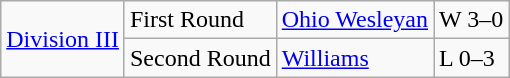<table class="wikitable">
<tr>
<td rowspan="5"><a href='#'>Division III</a></td>
<td>First Round</td>
<td><a href='#'>Ohio Wesleyan</a></td>
<td>W 3–0</td>
</tr>
<tr>
<td>Second Round</td>
<td><a href='#'>Williams</a></td>
<td>L 0–3</td>
</tr>
</table>
